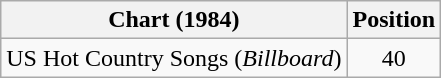<table class="wikitable">
<tr>
<th>Chart (1984)</th>
<th>Position</th>
</tr>
<tr>
<td>US Hot Country Songs (<em>Billboard</em>)</td>
<td align="center">40</td>
</tr>
</table>
